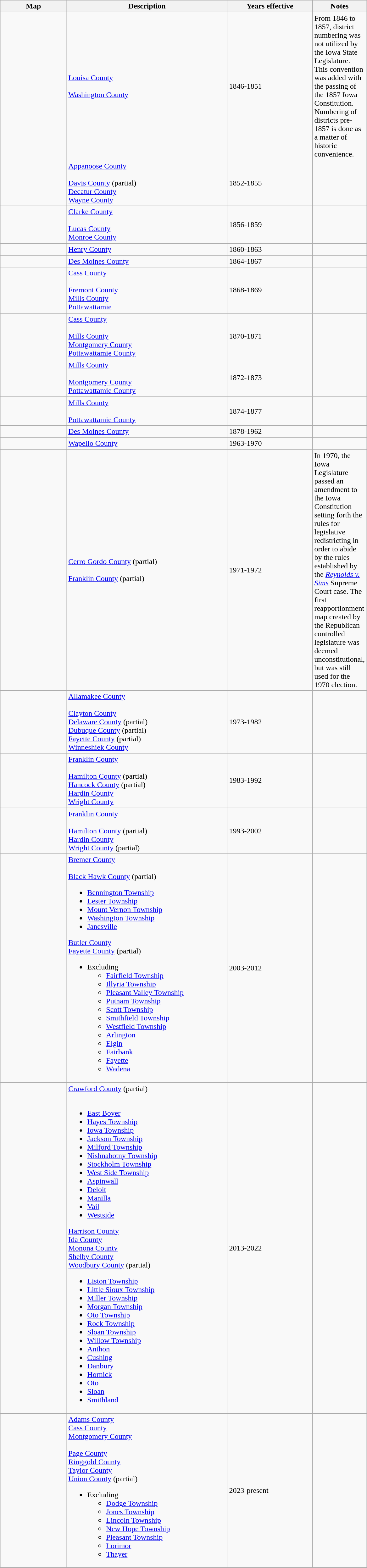<table class="wikitable sortable">
<tr>
<th style="width:100pt;">Map</th>
<th style="width:250pt;">Description</th>
<th style="width:130pt;">Years effective</th>
<th style="width:15pt;">Notes</th>
</tr>
<tr>
<td></td>
<td><a href='#'>Louisa County</a><br><br><a href='#'>Washington County</a></td>
<td>1846-1851</td>
<td>From 1846 to 1857, district numbering was not utilized by the Iowa State Legislature. This convention was added with the passing of the 1857 Iowa Constitution. Numbering of districts pre-1857 is done as a matter of historic convenience.</td>
</tr>
<tr>
<td></td>
<td><a href='#'>Appanoose County</a><br><br><a href='#'>Davis County</a> (partial)<br>
<a href='#'>Decatur County</a><br>
<a href='#'>Wayne County</a></td>
<td>1852-1855</td>
<td></td>
</tr>
<tr>
<td></td>
<td><a href='#'>Clarke County</a><br><br><a href='#'>Lucas County</a><br>
<a href='#'>Monroe County</a></td>
<td>1856-1859</td>
<td></td>
</tr>
<tr>
<td></td>
<td><a href='#'>Henry County</a></td>
<td>1860-1863</td>
<td></td>
</tr>
<tr>
<td></td>
<td><a href='#'>Des Moines County</a></td>
<td>1864-1867</td>
<td></td>
</tr>
<tr>
<td></td>
<td><a href='#'>Cass County</a><br><br><a href='#'>Fremont County</a><br>
<a href='#'>Mills County</a><br>
<a href='#'>Pottawattamie</a></td>
<td>1868-1869</td>
<td></td>
</tr>
<tr>
<td></td>
<td><a href='#'>Cass County</a><br><br><a href='#'>Mills County</a><br>
<a href='#'>Montgomery County</a><br>
<a href='#'>Pottawattamie County</a></td>
<td>1870-1871</td>
<td></td>
</tr>
<tr>
<td></td>
<td><a href='#'>Mills County</a><br><br><a href='#'>Montgomery County</a><br>
<a href='#'>Pottawattamie County</a></td>
<td>1872-1873</td>
<td></td>
</tr>
<tr>
<td></td>
<td><a href='#'>Mills County</a><br><br><a href='#'>Pottawattamie County</a></td>
<td>1874-1877</td>
<td></td>
</tr>
<tr>
<td></td>
<td><a href='#'>Des Moines County</a></td>
<td>1878-1962</td>
<td></td>
</tr>
<tr>
<td></td>
<td><a href='#'>Wapello County</a></td>
<td>1963-1970</td>
<td></td>
</tr>
<tr>
<td></td>
<td><a href='#'>Cerro Gordo County</a> (partial)<br><br><a href='#'>Franklin County</a> (partial)</td>
<td>1971-1972</td>
<td>In 1970, the Iowa Legislature passed an amendment to the Iowa Constitution setting forth the rules for legislative redistricting in order to abide by the rules established by the <em><a href='#'>Reynolds v. Sims</a></em> Supreme Court case. The first reapportionment map created by the Republican controlled legislature was deemed unconstitutional, but was still used for the 1970 election.</td>
</tr>
<tr>
<td></td>
<td><a href='#'>Allamakee County</a><br><br><a href='#'>Clayton County</a><br>
<a href='#'>Delaware County</a> (partial)<br>
<a href='#'>Dubuque County</a> (partial)<br>
<a href='#'>Fayette County</a> (partial)<br>
<a href='#'>Winneshiek County</a></td>
<td>1973-1982</td>
<td></td>
</tr>
<tr>
<td></td>
<td><a href='#'>Franklin County</a><br><br><a href='#'>Hamilton County</a> (partial)<br>
<a href='#'>Hancock County</a> (partial)<br>
<a href='#'>Hardin County</a><br>
<a href='#'>Wright County</a></td>
<td>1983-1992</td>
<td></td>
</tr>
<tr>
<td></td>
<td><a href='#'>Franklin County</a><br><br><a href='#'>Hamilton County</a> (partial)<br>
<a href='#'>Hardin County</a><br>
<a href='#'>Wright County</a> (partial)</td>
<td>1993-2002</td>
<td></td>
</tr>
<tr>
<td></td>
<td><a href='#'>Bremer County</a><br><br><a href='#'>Black Hawk County</a> (partial)<br><ul><li><a href='#'>Bennington Township</a></li><li><a href='#'>Lester Township</a></li><li><a href='#'>Mount Vernon Township</a></li><li><a href='#'>Washington Township</a></li><li><a href='#'>Janesville</a></li></ul><a href='#'>Butler County</a> <br>
<a href='#'>Fayette County</a> (partial)<ul><li>Excluding<ul><li><a href='#'>Fairfield Township</a></li><li><a href='#'>Illyria Township</a></li><li><a href='#'>Pleasant Valley Township</a></li><li><a href='#'>Putnam Township</a></li><li><a href='#'>Scott Township</a></li><li><a href='#'>Smithfield Township</a></li><li><a href='#'>Westfield Township</a></li><li><a href='#'>Arlington</a></li><li><a href='#'>Elgin</a></li><li><a href='#'>Fairbank</a></li><li><a href='#'>Fayette</a></li><li><a href='#'>Wadena</a></li></ul></li></ul></td>
<td>2003-2012</td>
<td></td>
</tr>
<tr>
<td></td>
<td><a href='#'>Crawford County</a> (partial)<br><br><ul><li><a href='#'>East Boyer</a></li><li><a href='#'>Hayes Township</a></li><li><a href='#'>Iowa Township</a></li><li><a href='#'>Jackson Township</a></li><li><a href='#'>Milford Township</a></li><li><a href='#'>Nishnabotny Township</a></li><li><a href='#'>Stockholm Township</a></li><li><a href='#'>West Side Township</a></li><li><a href='#'>Aspinwall</a></li><li><a href='#'>Deloit</a></li><li><a href='#'>Manilla</a></li><li><a href='#'>Vail</a></li><li><a href='#'>Westside</a></li></ul><a href='#'>Harrison County</a><br>
<a href='#'>Ida County</a><br>
<a href='#'>Monona County</a><br>
<a href='#'>Shelby County</a><br>
<a href='#'>Woodbury County</a> (partial)<ul><li><a href='#'>Liston Township</a></li><li><a href='#'>Little Sioux Township</a></li><li><a href='#'>Miller Township</a></li><li><a href='#'>Morgan Township</a></li><li><a href='#'>Oto Township</a></li><li><a href='#'>Rock Township</a></li><li><a href='#'>Sloan Township</a></li><li><a href='#'>Willow Township</a></li><li><a href='#'>Anthon</a></li><li><a href='#'>Cushing</a></li><li><a href='#'>Danbury</a></li><li><a href='#'>Hornick</a></li><li><a href='#'>Oto</a></li><li><a href='#'>Sloan</a></li><li><a href='#'>Smithland</a></li></ul></td>
<td>2013-2022</td>
<td></td>
</tr>
<tr>
<td></td>
<td><a href='#'>Adams County</a><br><a href='#'>Cass County</a><br><a href='#'>Montgomery County</a><br><br><a href='#'>Page County</a><br><a href='#'>Ringgold County</a><br>
<a href='#'>Taylor County</a><br> <a href='#'>Union County</a> (partial)<ul><li>Excluding<ul><li><a href='#'>Dodge Township</a></li><li><a href='#'>Jones Township</a></li><li><a href='#'>Lincoln Township</a></li><li><a href='#'>New Hope Township</a></li><li><a href='#'>Pleasant Township</a></li><li><a href='#'>Lorimor</a></li><li><a href='#'>Thayer</a></li></ul></li></ul></td>
<td>2023-present</td>
<td></td>
</tr>
</table>
